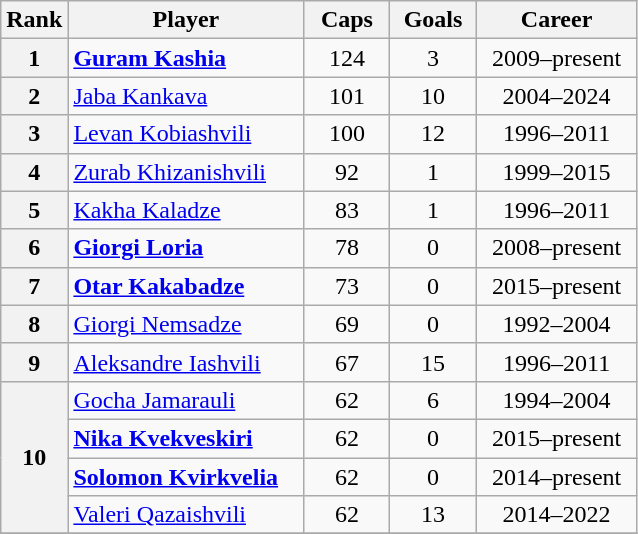<table class="wikitable sortable" style="text-align:center">
<tr>
<th width=30px>Rank</th>
<th width=150px>Player</th>
<th width=50px>Caps</th>
<th width=50px>Goals</th>
<th width=100px>Career</th>
</tr>
<tr>
<th>1</th>
<td align="left"><strong><a href='#'>Guram Kashia</a></strong></td>
<td>124</td>
<td>3</td>
<td>2009–present</td>
</tr>
<tr>
<th>2</th>
<td align="left"><a href='#'>Jaba Kankava</a></td>
<td>101</td>
<td>10</td>
<td>2004–2024</td>
</tr>
<tr>
<th>3</th>
<td align="left"><a href='#'>Levan Kobiashvili</a></td>
<td>100</td>
<td>12</td>
<td>1996–2011</td>
</tr>
<tr>
<th>4</th>
<td align="left"><a href='#'>Zurab Khizanishvili</a></td>
<td>92</td>
<td>1</td>
<td>1999–2015</td>
</tr>
<tr>
<th>5</th>
<td align="left"><a href='#'>Kakha Kaladze</a></td>
<td>83</td>
<td>1</td>
<td>1996–2011</td>
</tr>
<tr>
<th>6</th>
<td align="left"><strong><a href='#'>Giorgi Loria</a></strong></td>
<td>78</td>
<td>0</td>
<td>2008–present</td>
</tr>
<tr>
<th>7</th>
<td align="left"><strong><a href='#'>Otar Kakabadze</a></strong></td>
<td>73</td>
<td>0</td>
<td>2015–present</td>
</tr>
<tr>
<th>8</th>
<td align="left"><a href='#'>Giorgi Nemsadze</a></td>
<td>69</td>
<td>0</td>
<td>1992–2004</td>
</tr>
<tr>
<th>9</th>
<td align="left"><a href='#'>Aleksandre Iashvili</a></td>
<td>67</td>
<td>15</td>
<td>1996–2011</td>
</tr>
<tr>
<th rowspan=4>10</th>
<td align="left"><a href='#'>Gocha Jamarauli</a></td>
<td>62</td>
<td>6</td>
<td>1994–2004</td>
</tr>
<tr>
<td align="left"><strong><a href='#'>Nika Kvekveskiri</a></strong></td>
<td>62</td>
<td>0</td>
<td>2015–present</td>
</tr>
<tr>
<td align="left"><strong><a href='#'>Solomon Kvirkvelia</a></strong></td>
<td>62</td>
<td>0</td>
<td>2014–present</td>
</tr>
<tr>
<td align="left"><a href='#'>Valeri Qazaishvili</a></td>
<td>62</td>
<td>13</td>
<td>2014–2022</td>
</tr>
<tr>
</tr>
</table>
